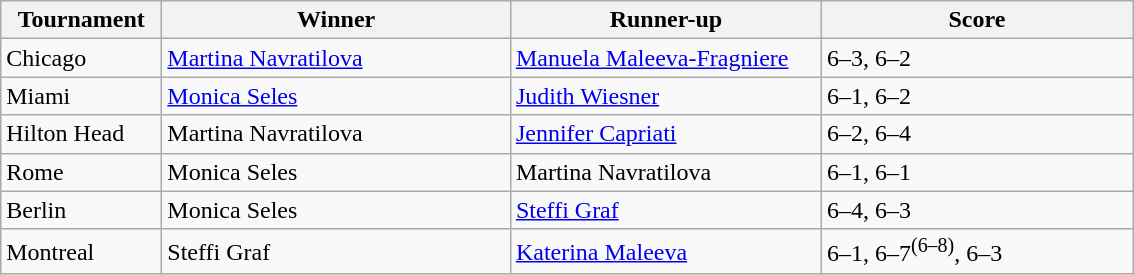<table class="wikitable">
<tr>
<th width=100>Tournament</th>
<th width=225>Winner</th>
<th width=200>Runner-up</th>
<th width=200>Score</th>
</tr>
<tr>
<td>Chicago</td>
<td> <a href='#'>Martina Navratilova</a></td>
<td> <a href='#'>Manuela Maleeva-Fragniere</a></td>
<td>6–3, 6–2</td>
</tr>
<tr>
<td>Miami</td>
<td> <a href='#'>Monica Seles</a></td>
<td> <a href='#'>Judith Wiesner</a></td>
<td>6–1, 6–2</td>
</tr>
<tr>
<td>Hilton Head</td>
<td> Martina Navratilova</td>
<td> <a href='#'>Jennifer Capriati</a></td>
<td>6–2, 6–4</td>
</tr>
<tr>
<td>Rome</td>
<td> Monica Seles</td>
<td> Martina Navratilova</td>
<td>6–1, 6–1</td>
</tr>
<tr>
<td>Berlin</td>
<td> Monica Seles</td>
<td> <a href='#'>Steffi Graf</a></td>
<td>6–4, 6–3</td>
</tr>
<tr>
<td>Montreal</td>
<td> Steffi Graf</td>
<td> <a href='#'>Katerina Maleeva</a></td>
<td>6–1, 6–7<sup>(6–8)</sup>, 6–3</td>
</tr>
</table>
